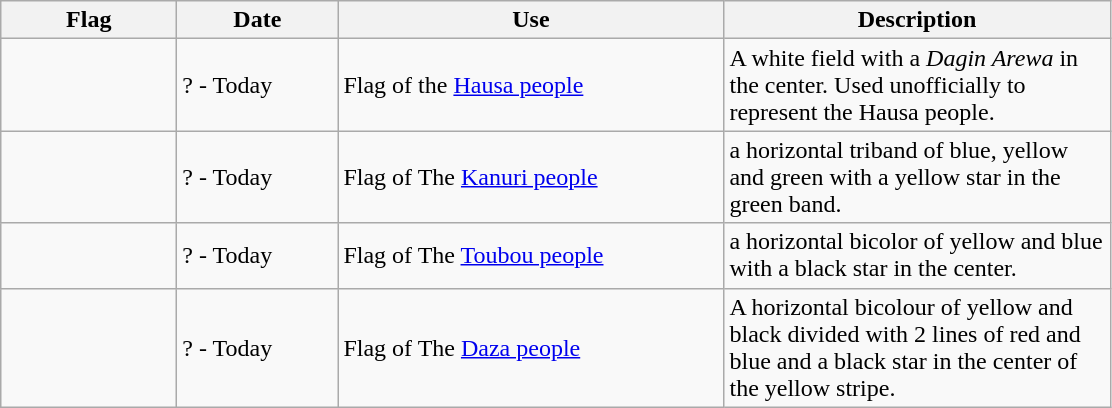<table class="wikitable">
<tr>
<th style="width:110px;">Flag</th>
<th style="width:100px;">Date</th>
<th style="width:250px;">Use</th>
<th style="width:250px;">Description</th>
</tr>
<tr>
<td></td>
<td>? - Today</td>
<td>Flag of the <a href='#'>Hausa people</a></td>
<td>A white field with a <em>Dagin Arewa</em> in the center. Used unofficially to represent the Hausa people.</td>
</tr>
<tr>
<td></td>
<td>? - Today</td>
<td>Flag of The <a href='#'>Kanuri people</a></td>
<td>a horizontal triband of blue, yellow and green with a yellow star in the green band.</td>
</tr>
<tr>
<td></td>
<td>? - Today</td>
<td>Flag of The <a href='#'>Toubou people</a></td>
<td>a horizontal bicolor of yellow and blue with a black star in the center.</td>
</tr>
<tr>
<td></td>
<td>? - Today</td>
<td>Flag of The <a href='#'>Daza people</a></td>
<td>A horizontal bicolour of yellow and black divided with 2 lines of red and blue and a black star in the center of the yellow stripe.</td>
</tr>
</table>
